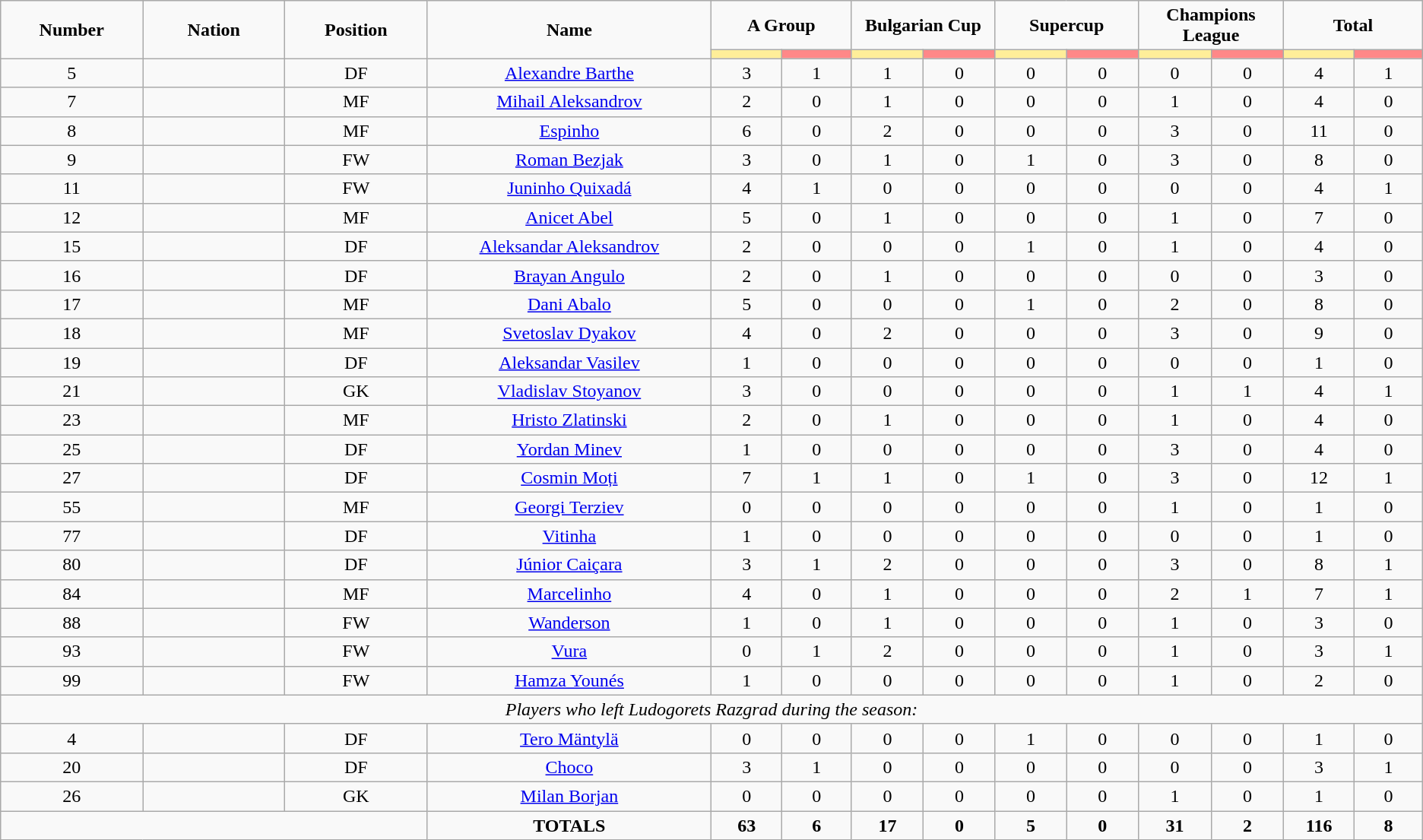<table class="wikitable" style="font-size: 100%; text-align: center;">
<tr>
<td rowspan="2" width="10%" align="center"><strong>Number</strong></td>
<td rowspan="2" width="10%" align="center"><strong>Nation</strong></td>
<td rowspan="2" width="10%" align="center"><strong>Position</strong></td>
<td rowspan="2" width="20%" align="center"><strong>Name</strong></td>
<td colspan="2" align="center"><strong>A Group</strong></td>
<td colspan="2" align="center"><strong>Bulgarian Cup</strong></td>
<td colspan="2" align="center"><strong>Supercup</strong></td>
<td colspan="2" align="center"><strong>Champions League</strong></td>
<td colspan="2" align="center"><strong>Total</strong></td>
</tr>
<tr>
<th width=60 style="background: #FFEE99"></th>
<th width=60 style="background: #FF8888"></th>
<th width=60 style="background: #FFEE99"></th>
<th width=60 style="background: #FF8888"></th>
<th width=60 style="background: #FFEE99"></th>
<th width=60 style="background: #FF8888"></th>
<th width=60 style="background: #FFEE99"></th>
<th width=60 style="background: #FF8888"></th>
<th width=60 style="background: #FFEE99"></th>
<th width=60 style="background: #FF8888"></th>
</tr>
<tr>
<td>5</td>
<td></td>
<td>DF</td>
<td><a href='#'>Alexandre Barthe</a></td>
<td>3</td>
<td>1</td>
<td>1</td>
<td>0</td>
<td>0</td>
<td>0</td>
<td>0</td>
<td>0</td>
<td>4</td>
<td>1</td>
</tr>
<tr>
<td>7</td>
<td></td>
<td>MF</td>
<td><a href='#'>Mihail Aleksandrov</a></td>
<td>2</td>
<td>0</td>
<td>1</td>
<td>0</td>
<td>0</td>
<td>0</td>
<td>1</td>
<td>0</td>
<td>4</td>
<td>0</td>
</tr>
<tr>
<td>8</td>
<td></td>
<td>MF</td>
<td><a href='#'>Espinho</a></td>
<td>6</td>
<td>0</td>
<td>2</td>
<td>0</td>
<td>0</td>
<td>0</td>
<td>3</td>
<td>0</td>
<td>11</td>
<td>0</td>
</tr>
<tr>
<td>9</td>
<td></td>
<td>FW</td>
<td><a href='#'>Roman Bezjak</a></td>
<td>3</td>
<td>0</td>
<td>1</td>
<td>0</td>
<td>1</td>
<td>0</td>
<td>3</td>
<td>0</td>
<td>8</td>
<td>0</td>
</tr>
<tr>
<td>11</td>
<td></td>
<td>FW</td>
<td><a href='#'>Juninho Quixadá</a></td>
<td>4</td>
<td>1</td>
<td>0</td>
<td>0</td>
<td>0</td>
<td>0</td>
<td>0</td>
<td>0</td>
<td>4</td>
<td>1</td>
</tr>
<tr>
<td>12</td>
<td></td>
<td>MF</td>
<td><a href='#'>Anicet Abel</a></td>
<td>5</td>
<td>0</td>
<td>1</td>
<td>0</td>
<td>0</td>
<td>0</td>
<td>1</td>
<td>0</td>
<td>7</td>
<td>0</td>
</tr>
<tr>
<td>15</td>
<td></td>
<td>DF</td>
<td><a href='#'>Aleksandar Aleksandrov</a></td>
<td>2</td>
<td>0</td>
<td>0</td>
<td>0</td>
<td>1</td>
<td>0</td>
<td>1</td>
<td>0</td>
<td>4</td>
<td>0</td>
</tr>
<tr>
<td>16</td>
<td></td>
<td>DF</td>
<td><a href='#'>Brayan Angulo</a></td>
<td>2</td>
<td>0</td>
<td>1</td>
<td>0</td>
<td>0</td>
<td>0</td>
<td>0</td>
<td>0</td>
<td>3</td>
<td>0</td>
</tr>
<tr>
<td>17</td>
<td></td>
<td>MF</td>
<td><a href='#'>Dani Abalo</a></td>
<td>5</td>
<td>0</td>
<td>0</td>
<td>0</td>
<td>1</td>
<td>0</td>
<td>2</td>
<td>0</td>
<td>8</td>
<td>0</td>
</tr>
<tr>
<td>18</td>
<td></td>
<td>MF</td>
<td><a href='#'>Svetoslav Dyakov</a></td>
<td>4</td>
<td>0</td>
<td>2</td>
<td>0</td>
<td>0</td>
<td>0</td>
<td>3</td>
<td>0</td>
<td>9</td>
<td>0</td>
</tr>
<tr>
<td>19</td>
<td></td>
<td>DF</td>
<td><a href='#'>Aleksandar Vasilev</a></td>
<td>1</td>
<td>0</td>
<td>0</td>
<td>0</td>
<td>0</td>
<td>0</td>
<td>0</td>
<td>0</td>
<td>1</td>
<td>0</td>
</tr>
<tr>
<td>21</td>
<td></td>
<td>GK</td>
<td><a href='#'>Vladislav Stoyanov</a></td>
<td>3</td>
<td>0</td>
<td>0</td>
<td>0</td>
<td>0</td>
<td>0</td>
<td>1</td>
<td>1</td>
<td>4</td>
<td>1</td>
</tr>
<tr>
<td>23</td>
<td></td>
<td>MF</td>
<td><a href='#'>Hristo Zlatinski</a></td>
<td>2</td>
<td>0</td>
<td>1</td>
<td>0</td>
<td>0</td>
<td>0</td>
<td>1</td>
<td>0</td>
<td>4</td>
<td>0</td>
</tr>
<tr>
<td>25</td>
<td></td>
<td>DF</td>
<td><a href='#'>Yordan Minev</a></td>
<td>1</td>
<td>0</td>
<td>0</td>
<td>0</td>
<td>0</td>
<td>0</td>
<td>3</td>
<td>0</td>
<td>4</td>
<td>0</td>
</tr>
<tr>
<td>27</td>
<td></td>
<td>DF</td>
<td><a href='#'>Cosmin Moți</a></td>
<td>7</td>
<td>1</td>
<td>1</td>
<td>0</td>
<td>1</td>
<td>0</td>
<td>3</td>
<td>0</td>
<td>12</td>
<td>1</td>
</tr>
<tr>
<td>55</td>
<td></td>
<td>MF</td>
<td><a href='#'>Georgi Terziev</a></td>
<td>0</td>
<td>0</td>
<td>0</td>
<td>0</td>
<td>0</td>
<td>0</td>
<td>1</td>
<td>0</td>
<td>1</td>
<td>0</td>
</tr>
<tr>
<td>77</td>
<td></td>
<td>DF</td>
<td><a href='#'>Vitinha</a></td>
<td>1</td>
<td>0</td>
<td>0</td>
<td>0</td>
<td>0</td>
<td>0</td>
<td>0</td>
<td>0</td>
<td>1</td>
<td>0</td>
</tr>
<tr>
<td>80</td>
<td></td>
<td>DF</td>
<td><a href='#'>Júnior Caiçara</a></td>
<td>3</td>
<td>1</td>
<td>2</td>
<td>0</td>
<td>0</td>
<td>0</td>
<td>3</td>
<td>0</td>
<td>8</td>
<td>1</td>
</tr>
<tr>
<td>84</td>
<td></td>
<td>MF</td>
<td><a href='#'>Marcelinho</a></td>
<td>4</td>
<td>0</td>
<td>1</td>
<td>0</td>
<td>0</td>
<td>0</td>
<td>2</td>
<td>1</td>
<td>7</td>
<td>1</td>
</tr>
<tr>
<td>88</td>
<td></td>
<td>FW</td>
<td><a href='#'>Wanderson</a></td>
<td>1</td>
<td>0</td>
<td>1</td>
<td>0</td>
<td>0</td>
<td>0</td>
<td>1</td>
<td>0</td>
<td>3</td>
<td>0</td>
</tr>
<tr>
<td>93</td>
<td></td>
<td>FW</td>
<td><a href='#'>Vura</a></td>
<td>0</td>
<td>1</td>
<td>2</td>
<td>0</td>
<td>0</td>
<td>0</td>
<td>1</td>
<td>0</td>
<td>3</td>
<td>1</td>
</tr>
<tr>
<td>99</td>
<td></td>
<td>FW</td>
<td><a href='#'>Hamza Younés</a></td>
<td>1</td>
<td>0</td>
<td>0</td>
<td>0</td>
<td>0</td>
<td>0</td>
<td>1</td>
<td>0</td>
<td>2</td>
<td>0</td>
</tr>
<tr>
<td colspan="14"><em>Players who left Ludogorets Razgrad during the season:</em></td>
</tr>
<tr>
<td>4</td>
<td></td>
<td>DF</td>
<td><a href='#'>Tero Mäntylä</a></td>
<td>0</td>
<td>0</td>
<td>0</td>
<td>0</td>
<td>1</td>
<td>0</td>
<td>0</td>
<td>0</td>
<td>1</td>
<td>0</td>
</tr>
<tr>
<td>20</td>
<td></td>
<td>DF</td>
<td><a href='#'>Choco</a></td>
<td>3</td>
<td>1</td>
<td>0</td>
<td>0</td>
<td>0</td>
<td>0</td>
<td>0</td>
<td>0</td>
<td>3</td>
<td>1</td>
</tr>
<tr>
<td>26</td>
<td></td>
<td>GK</td>
<td><a href='#'>Milan Borjan</a></td>
<td>0</td>
<td>0</td>
<td>0</td>
<td>0</td>
<td>0</td>
<td>0</td>
<td>1</td>
<td>0</td>
<td>1</td>
<td>0</td>
</tr>
<tr>
<td colspan="3"></td>
<td><strong>TOTALS</strong></td>
<td><strong>63</strong></td>
<td><strong>6</strong></td>
<td><strong>17</strong></td>
<td><strong>0</strong></td>
<td><strong>5</strong></td>
<td><strong>0</strong></td>
<td><strong>31</strong></td>
<td><strong>2</strong></td>
<td><strong>116</strong></td>
<td><strong>8</strong></td>
</tr>
</table>
